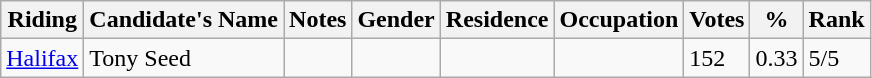<table class="wikitable sortable">
<tr>
<th>Riding</th>
<th>Candidate's Name</th>
<th>Notes</th>
<th>Gender</th>
<th>Residence</th>
<th>Occupation</th>
<th>Votes</th>
<th>%</th>
<th>Rank</th>
</tr>
<tr>
<td><a href='#'>Halifax</a></td>
<td>Tony Seed</td>
<td></td>
<td></td>
<td></td>
<td></td>
<td>152</td>
<td>0.33</td>
<td>5/5</td>
</tr>
</table>
